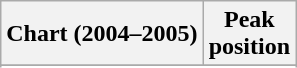<table class="wikitable sortable plainrowheaders" style="text-align:center">
<tr>
<th>Chart (2004–2005)</th>
<th>Peak<br>position</th>
</tr>
<tr>
</tr>
<tr>
</tr>
<tr>
</tr>
</table>
